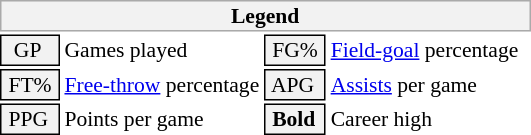<table class="toccolours" style="font-size: 90%; white-space: nowrap;">
<tr>
<th colspan="6" style="background:#f2f2f2; border:1px solid #aaa;">Legend</th>
</tr>
<tr>
<td style="background:#f2f2f2; border:1px solid black;">  GP</td>
<td>Games played</td>
<td style="background:#f2f2f2; border:1px solid black;"> FG% </td>
<td style="padding-right: 8px"><a href='#'>Field-goal</a> percentage</td>
</tr>
<tr>
<td style="background:#f2f2f2; border:1px solid black;"> FT% </td>
<td><a href='#'>Free-throw</a> percentage</td>
<td style="background:#f2f2f2; border:1px solid black;"> APG </td>
<td><a href='#'>Assists</a> per game</td>
</tr>
<tr>
<td style="background:#f2f2f2; border:1px solid black;"> PPG </td>
<td>Points per game</td>
<td style="background-color: #F2F2F2; border: 1px solid black"> <strong>Bold</strong> </td>
<td>Career high</td>
</tr>
<tr>
</tr>
</table>
